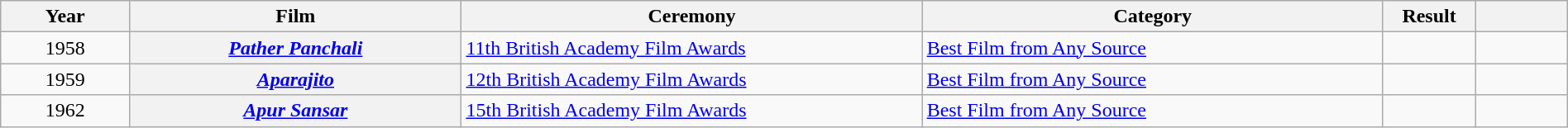<table class="wikitable plainrowheaders sortable" style="width:100%">
<tr>
<th scope="col" style="width:7%">Year</th>
<th scope="col" style="width:18%">Film</th>
<th scope="col" style="width:25%">Ceremony</th>
<th scope="col" style="width:25%">Category</th>
<th scope="col" style="width:5%">Result</th>
<th scope="col" style="width:5%" class="unsortable"></th>
</tr>
<tr>
<td style="text-align:center;">1958</td>
<th scope="row"><em><a href='#'>Pather Panchali</a></em></th>
<td><a href='#'>11th British Academy Film Awards</a></td>
<td><a href='#'>Best Film from Any Source</a></td>
<td></td>
<td style="text-align:center;"></td>
</tr>
<tr>
<td style="text-align:center;">1959</td>
<th scope="row"><em><a href='#'>Aparajito</a></em></th>
<td><a href='#'>12th British Academy Film Awards</a></td>
<td><a href='#'>Best Film from Any Source</a></td>
<td></td>
<td style="text-align:center;"></td>
</tr>
<tr>
<td style="text-align:center;">1962</td>
<th scope="row"><em><a href='#'>Apur Sansar</a></em></th>
<td><a href='#'>15th British Academy Film Awards</a></td>
<td><a href='#'>Best Film from Any Source</a></td>
<td></td>
<td style="text-align:center;"></td>
</tr>
</table>
